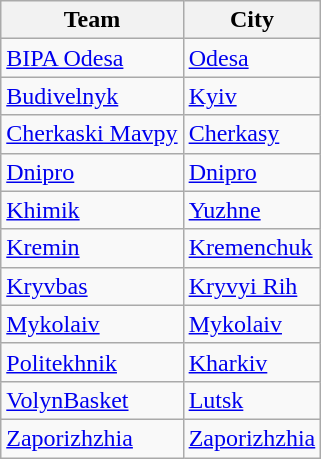<table class="wikitable sortable">
<tr>
<th>Team</th>
<th>City</th>
</tr>
<tr>
<td><a href='#'>BIPA Odesa</a></td>
<td><a href='#'>Odesa</a></td>
</tr>
<tr>
<td><a href='#'>Budivelnyk</a></td>
<td><a href='#'>Kyiv</a></td>
</tr>
<tr>
<td><a href='#'>Cherkaski Mavpy</a></td>
<td><a href='#'>Cherkasy</a></td>
</tr>
<tr>
<td><a href='#'>Dnipro</a></td>
<td><a href='#'>Dnipro</a></td>
</tr>
<tr>
<td><a href='#'>Khimik</a></td>
<td><a href='#'>Yuzhne</a></td>
</tr>
<tr>
<td><a href='#'>Kremin</a></td>
<td><a href='#'>Kremenchuk</a></td>
</tr>
<tr>
<td><a href='#'>Kryvbas</a></td>
<td><a href='#'>Kryvyi Rih</a></td>
</tr>
<tr>
<td><a href='#'>Mykolaiv</a></td>
<td><a href='#'>Mykolaiv</a></td>
</tr>
<tr>
<td><a href='#'>Politekhnik</a></td>
<td><a href='#'>Kharkiv</a></td>
</tr>
<tr>
<td><a href='#'>VolynBasket</a></td>
<td><a href='#'>Lutsk</a></td>
</tr>
<tr>
<td><a href='#'>Zaporizhzhia</a></td>
<td><a href='#'>Zaporizhzhia</a></td>
</tr>
</table>
